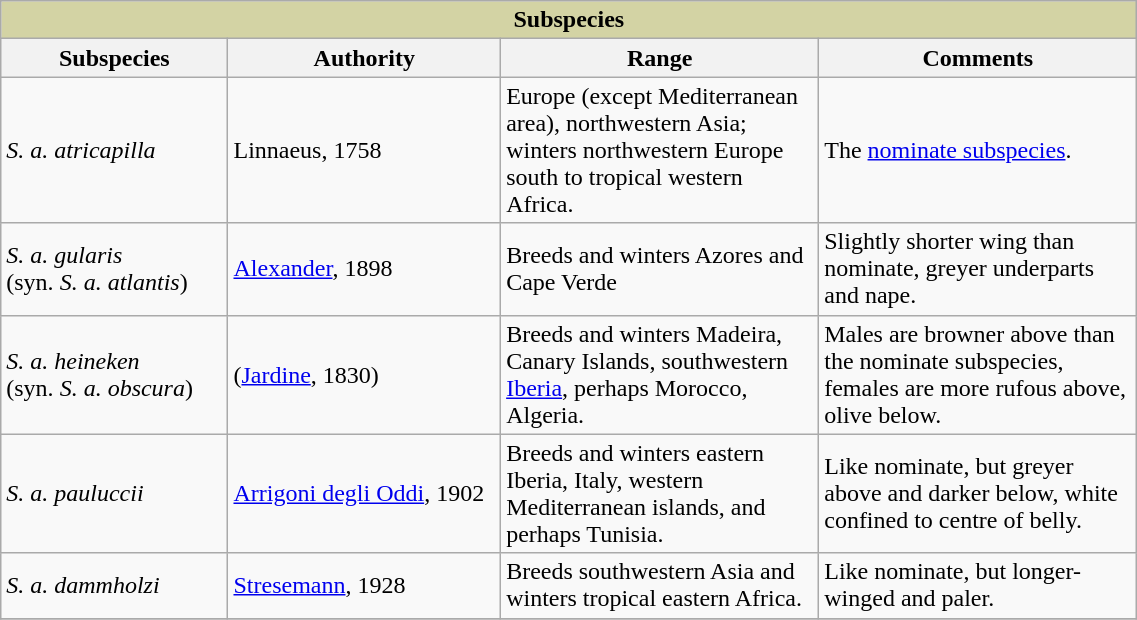<table style="width:60%;" class="wikitable">
<tr>
<th style="text-align:center; background:#d3d3a4;" colspan="4">Subspecies</th>
</tr>
<tr>
<th width=20%>Subspecies</th>
<th width=24%>Authority</th>
<th width=28%>Range</th>
<th width=28%>Comments</th>
</tr>
<tr>
<td><em>S. a. atricapilla</em></td>
<td>Linnaeus, 1758</td>
<td>Europe (except Mediterranean area), northwestern Asia; winters northwestern Europe south to tropical western Africa.</td>
<td>The <a href='#'>nominate subspecies</a>.</td>
</tr>
<tr>
<td><em>S. a. gularis</em> <br>(syn. <em>S. a. atlantis</em>)</td>
<td><a href='#'>Alexander</a>, 1898</td>
<td>Breeds and winters Azores and Cape Verde</td>
<td>Slightly shorter wing than nominate, greyer underparts and nape.</td>
</tr>
<tr>
<td><em>S. a. heineken</em><br> (syn. <em>S. a. obscura</em>)</td>
<td>(<a href='#'>Jardine</a>, 1830)</td>
<td>Breeds and winters Madeira, Canary Islands, southwestern <a href='#'>Iberia</a>, perhaps Morocco, Algeria.</td>
<td>Males are browner above than the nominate subspecies, females are more rufous above, olive below.</td>
</tr>
<tr>
<td><em>S. a. pauluccii</em></td>
<td><a href='#'>Arrigoni degli Oddi</a>, 1902</td>
<td>Breeds and winters eastern Iberia, Italy, western Mediterranean islands, and perhaps Tunisia.</td>
<td>Like nominate, but greyer above and darker below, white confined to centre of belly.</td>
</tr>
<tr>
<td><em>S. a. dammholzi</em></td>
<td><a href='#'>Stresemann</a>, 1928</td>
<td>Breeds southwestern Asia and winters tropical eastern Africa.</td>
<td>Like nominate, but longer-winged and paler.</td>
</tr>
<tr>
</tr>
</table>
